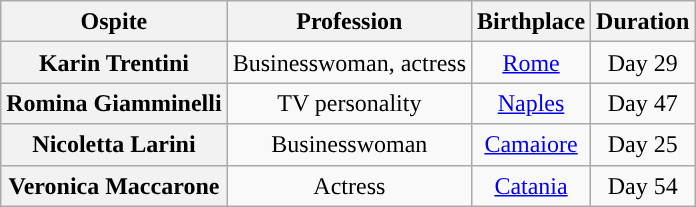<table class="wikitable sortable" style="text-align:center; line-height:20px;">
<tr>
<th>Ospite</th>
<th>Profession</th>
<th>Birthplace</th>
<th>Duration</th>
</tr>
<tr>
<th>Karin Trentini</th>
<td>Businesswoman, actress</td>
<td><a href='#'>Rome</a></td>
<td>Day 29</td>
</tr>
<tr>
<th>Romina Giamminelli</th>
<td>TV personality</td>
<td><a href='#'>Naples</a></td>
<td>Day 47</td>
</tr>
<tr>
<th>Nicoletta Larini</th>
<td>Businesswoman</td>
<td><a href='#'>Camaiore</a></td>
<td>Day 25</td>
</tr>
<tr>
<th>Veronica Maccarone</th>
<td>Actress</td>
<td><a href='#'>Catania</a></td>
<td>Day 54</td>
</tr>
</table>
